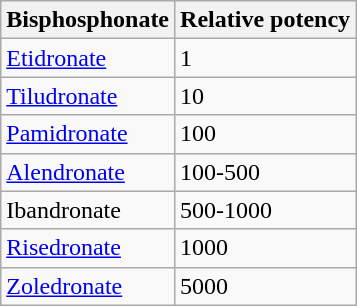<table class="wikitable">
<tr>
<th>Bisphosphonate</th>
<th>Relative potency</th>
</tr>
<tr>
<td><a href='#'>Etidronate</a></td>
<td>1</td>
</tr>
<tr>
<td><a href='#'>Tiludronate</a></td>
<td>10</td>
</tr>
<tr>
<td><a href='#'>Pamidronate</a></td>
<td>100</td>
</tr>
<tr>
<td><a href='#'>Alendronate</a></td>
<td>100-500</td>
</tr>
<tr>
<td>Ibandronate</td>
<td>500-1000</td>
</tr>
<tr>
<td><a href='#'>Risedronate</a></td>
<td>1000</td>
</tr>
<tr>
<td><a href='#'>Zoledronate</a></td>
<td>5000</td>
</tr>
</table>
